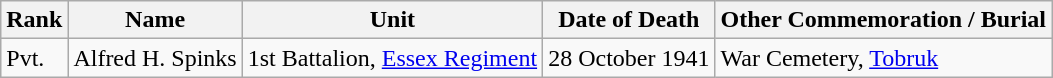<table class="wikitable">
<tr>
<th>Rank</th>
<th>Name</th>
<th>Unit</th>
<th>Date of Death</th>
<th>Other Commemoration / Burial</th>
</tr>
<tr>
<td>Pvt.</td>
<td>Alfred H. Spinks</td>
<td>1st Battalion, <a href='#'>Essex Regiment</a></td>
<td>28 October 1941</td>
<td>War Cemetery, <a href='#'>Tobruk</a></td>
</tr>
</table>
